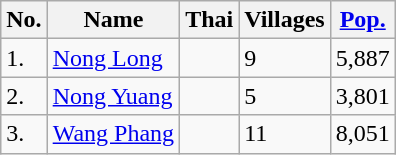<table class="wikitable sortable">
<tr>
<th>No.</th>
<th>Name</th>
<th>Thai</th>
<th>Villages</th>
<th><a href='#'>Pop.</a></th>
</tr>
<tr>
<td>1.</td>
<td><a href='#'>Nong Long</a></td>
<td></td>
<td>9</td>
<td>5,887</td>
</tr>
<tr>
<td>2.</td>
<td><a href='#'>Nong Yuang</a></td>
<td></td>
<td>5</td>
<td>3,801</td>
</tr>
<tr>
<td>3.</td>
<td><a href='#'>Wang Phang</a></td>
<td></td>
<td>11</td>
<td>8,051</td>
</tr>
</table>
